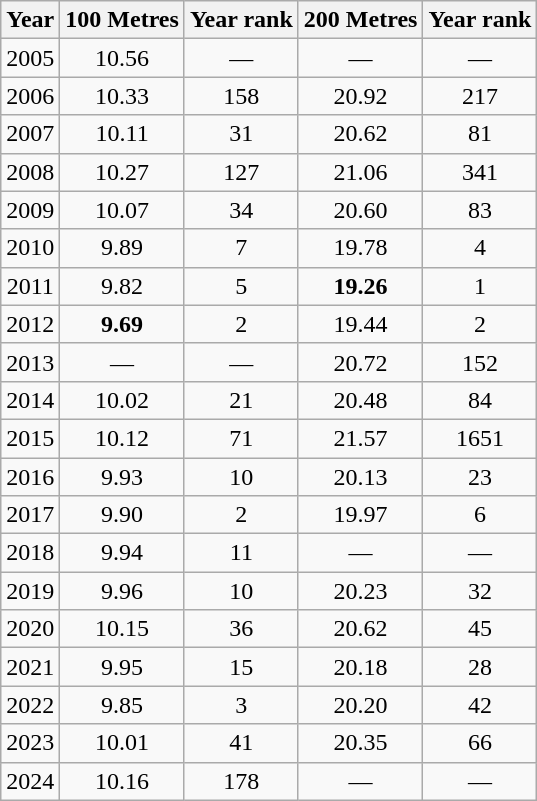<table class="wikitable sortable" style="text-align: center">
<tr>
<th>Year</th>
<th>100 Metres</th>
<th>Year rank</th>
<th>200 Metres</th>
<th>Year rank</th>
</tr>
<tr>
<td>2005</td>
<td>10.56</td>
<td data-sort-value=9999>—</td>
<td data-sort-value=9999>—</td>
<td data-sort-value=9999>—</td>
</tr>
<tr>
<td>2006</td>
<td>10.33</td>
<td>158</td>
<td>20.92</td>
<td>217</td>
</tr>
<tr>
<td>2007</td>
<td>10.11</td>
<td>31</td>
<td>20.62</td>
<td>81</td>
</tr>
<tr>
<td>2008</td>
<td>10.27</td>
<td>127</td>
<td>21.06</td>
<td>341</td>
</tr>
<tr>
<td>2009</td>
<td>10.07</td>
<td>34</td>
<td>20.60</td>
<td>83</td>
</tr>
<tr>
<td>2010</td>
<td>9.89</td>
<td>7</td>
<td>19.78</td>
<td>4</td>
</tr>
<tr>
<td>2011</td>
<td>9.82</td>
<td>5</td>
<td><strong>19.26</strong></td>
<td>1</td>
</tr>
<tr>
<td>2012</td>
<td><strong>9.69</strong></td>
<td>2</td>
<td>19.44</td>
<td>2</td>
</tr>
<tr>
<td>2013</td>
<td data-sort-value=999.99>—</td>
<td data-sort-value=9999>—</td>
<td>20.72</td>
<td>152</td>
</tr>
<tr>
<td>2014</td>
<td>10.02</td>
<td>21</td>
<td>20.48</td>
<td>84</td>
</tr>
<tr>
<td>2015</td>
<td>10.12</td>
<td>71</td>
<td>21.57</td>
<td>1651</td>
</tr>
<tr>
<td>2016</td>
<td>9.93</td>
<td>10</td>
<td>20.13</td>
<td>23</td>
</tr>
<tr>
<td>2017</td>
<td>9.90</td>
<td>2</td>
<td>19.97</td>
<td>6</td>
</tr>
<tr>
<td>2018</td>
<td>9.94</td>
<td>11</td>
<td data-sort-value=9999>—</td>
<td data-sort-value=9999>—</td>
</tr>
<tr>
<td>2019</td>
<td>9.96</td>
<td>10</td>
<td>20.23</td>
<td>32</td>
</tr>
<tr>
<td>2020</td>
<td>10.15</td>
<td>36</td>
<td>20.62</td>
<td>45</td>
</tr>
<tr>
<td>2021</td>
<td>9.95</td>
<td>15</td>
<td>20.18</td>
<td>28</td>
</tr>
<tr>
<td>2022</td>
<td>9.85</td>
<td>3</td>
<td>20.20</td>
<td>42</td>
</tr>
<tr>
<td>2023</td>
<td>10.01</td>
<td>41</td>
<td>20.35</td>
<td>66</td>
</tr>
<tr>
<td>2024</td>
<td>10.16</td>
<td>178</td>
<td data-sort-value=9999>—</td>
<td data-sort-value=9999>—</td>
</tr>
</table>
